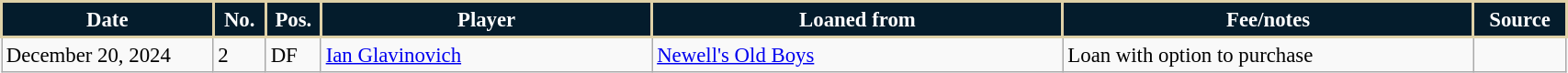<table class="wikitable sortable" style="width:90%; text-align:center; font-size:95%; text-align:left;">
<tr>
<th style="background:#041C2C; color:#FFFFFF; border:2px solid #DFD1A7; width:125px;">Date</th>
<th style="background:#041C2C; color:#FFFFFF; border:2px solid #DFD1A7; width:25px;">No.</th>
<th style="background:#041C2C; color:#FFFFFF; border:2px solid #DFD1A7; width:25px;">Pos.</th>
<th style="background:#041C2C; color:#FFFFFF; border:2px solid #DFD1A7; width:200px;">Player</th>
<th style="background:#041C2C; color:#FFFFFF; border:2px solid #DFD1A7; width:250px;">Loaned from</th>
<th style="background:#041C2C; color:#FFFFFF; border:2px solid #DFD1A7; width:250px;">Fee/notes</th>
<th style="background:#041C2C; color:#FFFFFF; border:2px solid #DFD1A7; width:50px;">Source</th>
</tr>
<tr>
<td>December 20, 2024</td>
<td>2</td>
<td>DF</td>
<td> <a href='#'>Ian Glavinovich</a></td>
<td> <a href='#'>Newell's Old Boys</a></td>
<td>Loan with option to purchase</td>
<td></td>
</tr>
</table>
